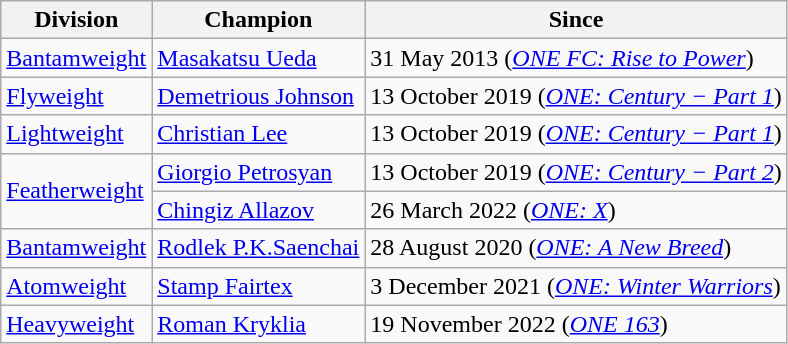<table class="wikitable">
<tr>
<th>Division</th>
<th>Champion</th>
<th>Since</th>
</tr>
<tr>
<td><a href='#'>Bantamweight</a></td>
<td> <a href='#'>Masakatsu Ueda</a></td>
<td>31 May 2013 (<em><a href='#'>ONE FC: Rise to Power</a></em>)</td>
</tr>
<tr>
<td><a href='#'>Flyweight</a></td>
<td> <a href='#'>Demetrious Johnson</a></td>
<td>13 October 2019 (<em><a href='#'>ONE: Century − Part 1</a></em>)</td>
</tr>
<tr>
<td><a href='#'>Lightweight</a></td>
<td> <a href='#'>Christian Lee</a></td>
<td>13 October 2019 (<em><a href='#'>ONE: Century − Part 1</a></em>)</td>
</tr>
<tr>
<td rowspan=2><a href='#'>Featherweight</a><br></td>
<td> <a href='#'>Giorgio Petrosyan</a></td>
<td>13 October 2019 (<em><a href='#'>ONE: Century − Part 2</a></em>)</td>
</tr>
<tr>
<td> <a href='#'>Chingiz Allazov</a></td>
<td>26 March 2022 (<em><a href='#'>ONE: X</a></em>)</td>
</tr>
<tr>
<td><a href='#'>Bantamweight</a><br></td>
<td> <a href='#'>Rodlek P.K.Saenchai</a></td>
<td>28 August 2020 (<em><a href='#'>ONE: A New Breed</a></em>)</td>
</tr>
<tr>
<td><a href='#'>Atomweight</a></td>
<td> <a href='#'>Stamp Fairtex</a></td>
<td>3 December 2021 (<em><a href='#'>ONE: Winter Warriors</a></em>)</td>
</tr>
<tr>
<td><a href='#'>Heavyweight</a><br></td>
<td> <a href='#'>Roman Kryklia</a></td>
<td>19 November 2022 (<em><a href='#'>ONE 163</a></em>)</td>
</tr>
</table>
